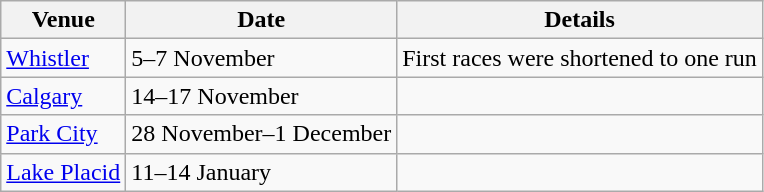<table class="wikitable">
<tr>
<th>Venue</th>
<th>Date</th>
<th>Details</th>
</tr>
<tr>
<td> <a href='#'>Whistler</a></td>
<td>5–7 November</td>
<td>First races were shortened to one run</td>
</tr>
<tr>
<td> <a href='#'>Calgary</a></td>
<td>14–17 November</td>
<td></td>
</tr>
<tr>
<td> <a href='#'>Park City</a></td>
<td>28 November–1 December</td>
<td></td>
</tr>
<tr>
<td> <a href='#'>Lake Placid</a></td>
<td>11–14 January</td>
<td></td>
</tr>
</table>
